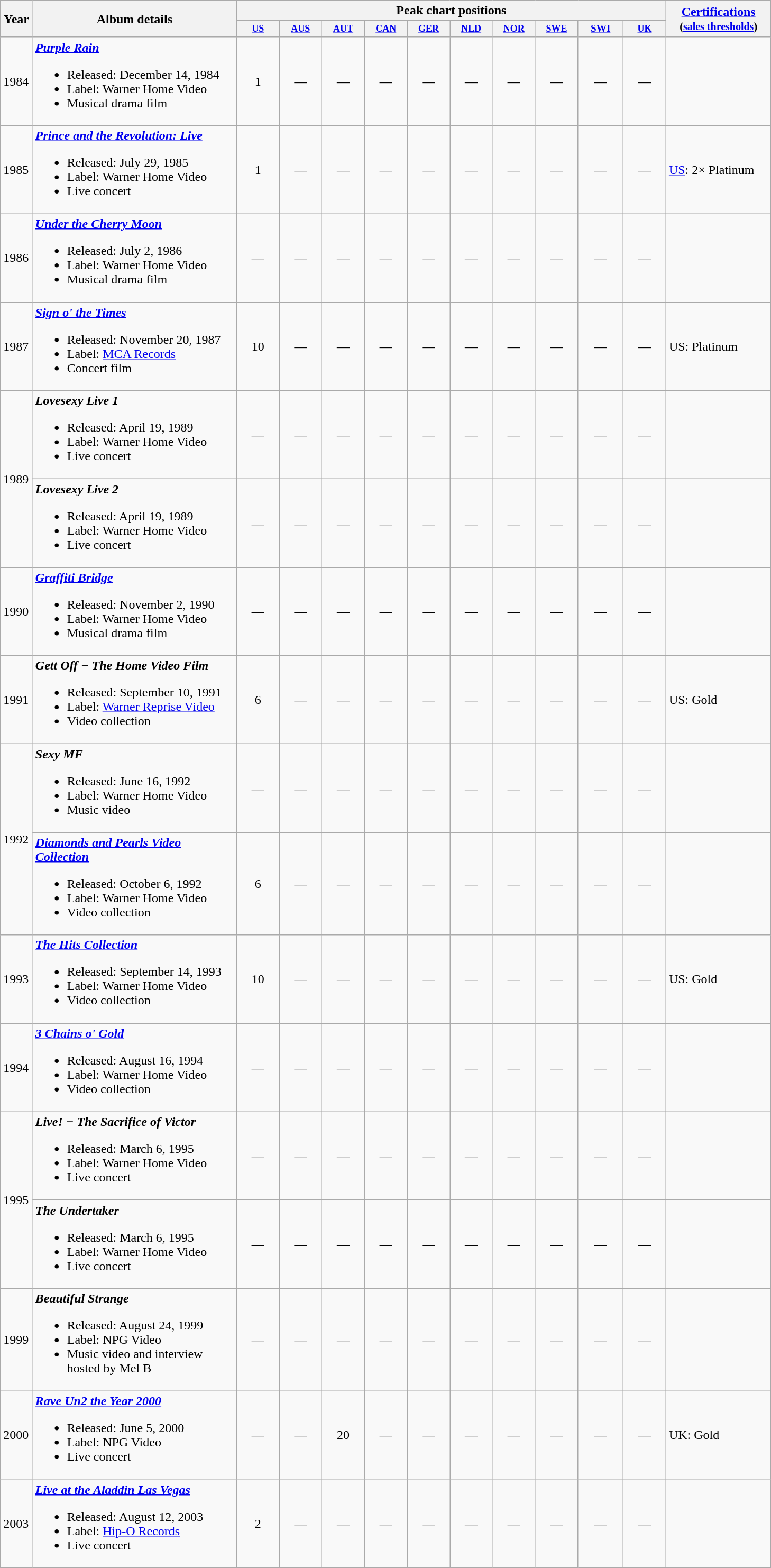<table class="wikitable">
<tr>
<th rowspan="2" width="33">Year</th>
<th rowspan="2" width="250">Album details</th>
<th colspan="10">Peak chart positions</th>
<th rowspan="2" width="125"><a href='#'>Certifications</a><br><small>(<a href='#'>sales thresholds</a>)</small></th>
</tr>
<tr>
<th style="width:4em;font-size:75%"><a href='#'>US</a><br></th>
<th style="width:4em;font-size:75%"><a href='#'>AUS</a><br></th>
<th style="width:4em;font-size:75%"><a href='#'>AUT</a><br></th>
<th style="width:4em;font-size:75%"><a href='#'>CAN</a><br></th>
<th style="width:4em;font-size:75%"><a href='#'>GER</a><br></th>
<th style="width:4em;font-size:75%"><a href='#'>NLD</a><br></th>
<th style="width:4em;font-size:75%"><a href='#'>NOR</a><br></th>
<th style="width:4em;font-size:75%"><a href='#'>SWE</a><br></th>
<th style="width:4em;font-size:80%"><a href='#'>SWI</a><br></th>
<th style="width:4em;font-size:75%"><a href='#'>UK</a><br></th>
</tr>
<tr>
<td>1984</td>
<td align="left"><strong><em><a href='#'>Purple Rain</a></em></strong><br><ul><li>Released: December 14, 1984</li><li>Label: Warner Home Video</li><li>Musical drama film</li></ul></td>
<td align="center">1<br></td>
<td align="center">—</td>
<td align="center">—</td>
<td align="center">—</td>
<td align="center">—</td>
<td align="center">—</td>
<td align="center">—</td>
<td align="center">—</td>
<td align="center">—</td>
<td align="center">—</td>
<td align="left"></td>
</tr>
<tr>
<td>1985</td>
<td align="left"><strong><em><a href='#'>Prince and the Revolution: Live</a></em></strong><br><ul><li>Released: July 29, 1985</li><li>Label: Warner Home Video</li><li>Live concert</li></ul></td>
<td align="center">1<br></td>
<td align="center">—</td>
<td align="center">—</td>
<td align="center">—</td>
<td align="center">—</td>
<td align="center">—</td>
<td align="center">—</td>
<td align="center">—</td>
<td align="center">—</td>
<td align="center">—</td>
<td align="left"><a href='#'>US</a>: 2× Platinum</td>
</tr>
<tr>
<td>1986</td>
<td align="left"><strong><em><a href='#'>Under the Cherry Moon</a></em></strong><br><ul><li>Released: July 2, 1986</li><li>Label: Warner Home Video</li><li>Musical drama film</li></ul></td>
<td align="center">—</td>
<td align="center">—</td>
<td align="center">—</td>
<td align="center">—</td>
<td align="center">—</td>
<td align="center">—</td>
<td align="center">—</td>
<td align="center">—</td>
<td align="center">—</td>
<td align="center">—</td>
<td align="left"></td>
</tr>
<tr>
<td>1987</td>
<td align="left"><strong><em><a href='#'>Sign o' the Times</a></em></strong><br><ul><li>Released: November 20, 1987</li><li>Label: <a href='#'>MCA Records</a></li><li>Concert film</li></ul></td>
<td align="center">10<br></td>
<td align="center">—</td>
<td align="center">—</td>
<td align="center">—</td>
<td align="center">—</td>
<td align="center">—</td>
<td align="center">—</td>
<td align="center">—</td>
<td align="center">—</td>
<td align="center">—</td>
<td align="left">US: Platinum</td>
</tr>
<tr>
<td rowspan="2" width="33">1989</td>
<td align="left"><strong><em>Lovesexy Live 1</em></strong><br><ul><li>Released: April 19, 1989</li><li>Label: Warner Home Video</li><li>Live concert</li></ul></td>
<td align="center">—</td>
<td align="center">—</td>
<td align="center">—</td>
<td align="center">—</td>
<td align="center">—</td>
<td align="center">—</td>
<td align="center">—</td>
<td align="center">—</td>
<td align="center">—</td>
<td align="center">—</td>
<td align="left"></td>
</tr>
<tr>
<td align="left"><strong><em>Lovesexy Live 2</em></strong><br><ul><li>Released: April 19, 1989</li><li>Label: Warner Home Video</li><li>Live concert</li></ul></td>
<td align="center">—</td>
<td align="center">—</td>
<td align="center">—</td>
<td align="center">—</td>
<td align="center">—</td>
<td align="center">—</td>
<td align="center">—</td>
<td align="center">—</td>
<td align="center">—</td>
<td align="center">—</td>
<td align="left"></td>
</tr>
<tr>
<td>1990</td>
<td align="left"><strong><em><a href='#'>Graffiti Bridge</a></em></strong><br><ul><li>Released: November 2, 1990</li><li>Label: Warner Home Video</li><li>Musical drama film</li></ul></td>
<td align="center">—</td>
<td align="center">—</td>
<td align="center">—</td>
<td align="center">—</td>
<td align="center">—</td>
<td align="center">—</td>
<td align="center">—</td>
<td align="center">—</td>
<td align="center">—</td>
<td align="center">—</td>
<td align="left"></td>
</tr>
<tr>
<td>1991</td>
<td align="left"><strong><em>Gett Off − The Home Video Film</em></strong><br><ul><li>Released: September 10, 1991</li><li>Label: <a href='#'>Warner Reprise Video</a></li><li>Video collection</li></ul></td>
<td align="center">6<br></td>
<td align="center">—</td>
<td align="center">—</td>
<td align="center">—</td>
<td align="center">—</td>
<td align="center">—</td>
<td align="center">—</td>
<td align="center">—</td>
<td align="center">—</td>
<td align="center">—</td>
<td align="left">US: Gold</td>
</tr>
<tr>
<td rowspan="2" width="33">1992</td>
<td align="left"><strong><em>Sexy MF</em></strong><br><ul><li>Released: June 16, 1992</li><li>Label: Warner Home Video</li><li>Music video</li></ul></td>
<td align="center">—</td>
<td align="center">—</td>
<td align="center">—</td>
<td align="center">—</td>
<td align="center">—</td>
<td align="center">—</td>
<td align="center">—</td>
<td align="center">—</td>
<td align="center">—</td>
<td align="center">—</td>
<td align="left"></td>
</tr>
<tr>
<td align="left"><strong><em><a href='#'>Diamonds and Pearls Video Collection</a></em></strong><br><ul><li>Released: October 6, 1992</li><li>Label: Warner Home Video</li><li>Video collection</li></ul></td>
<td align="center">6<br></td>
<td align="center">—</td>
<td align="center">—</td>
<td align="center">—</td>
<td align="center">—</td>
<td align="center">—</td>
<td align="center">—</td>
<td align="center">—</td>
<td align="center">—</td>
<td align="center">—</td>
<td align="left"></td>
</tr>
<tr>
<td>1993</td>
<td align="left"><strong><em><a href='#'>The Hits Collection</a></em></strong><br><ul><li>Released: September 14, 1993</li><li>Label: Warner Home Video</li><li>Video collection</li></ul></td>
<td align="center">10<br></td>
<td align="center">—</td>
<td align="center">—</td>
<td align="center">—</td>
<td align="center">—</td>
<td align="center">—</td>
<td align="center">—</td>
<td align="center">—</td>
<td align="center">—</td>
<td align="center">—</td>
<td align="left">US: Gold</td>
</tr>
<tr>
<td>1994</td>
<td align="left"><strong><em><a href='#'>3 Chains o' Gold</a></em></strong><br><ul><li>Released: August 16, 1994</li><li>Label: Warner Home Video</li><li>Video collection</li></ul></td>
<td align="center">—</td>
<td align="center">—</td>
<td align="center">—</td>
<td align="center">—</td>
<td align="center">—</td>
<td align="center">—</td>
<td align="center">—</td>
<td align="center">—</td>
<td align="center">—</td>
<td align="center">—</td>
<td align="left"></td>
</tr>
<tr>
<td rowspan="2" width="33">1995</td>
<td align="left"><strong><em>Live! − The Sacrifice of Victor</em></strong><br><ul><li>Released: March 6, 1995</li><li>Label: Warner Home Video</li><li>Live concert</li></ul></td>
<td align="center">—</td>
<td align="center">—</td>
<td align="center">—</td>
<td align="center">—</td>
<td align="center">—</td>
<td align="center">—</td>
<td align="center">—</td>
<td align="center">—</td>
<td align="center">—</td>
<td align="center">—</td>
<td align="left"></td>
</tr>
<tr>
<td align="left"><strong><em>The Undertaker</em></strong><br><ul><li>Released: March 6, 1995</li><li>Label: Warner Home Video</li><li>Live concert</li></ul></td>
<td align="center">—</td>
<td align="center">—</td>
<td align="center">—</td>
<td align="center">—</td>
<td align="center">—</td>
<td align="center">—</td>
<td align="center">—</td>
<td align="center">—</td>
<td align="center">—</td>
<td align="center">—</td>
<td align="left"></td>
</tr>
<tr>
<td>1999</td>
<td align="left"><strong><em>Beautiful Strange</em></strong><br><ul><li>Released: August 24, 1999</li><li>Label: NPG Video</li><li>Music video and interview hosted by Mel B</li></ul></td>
<td align="center">—</td>
<td align="center">—</td>
<td align="center">—</td>
<td align="center">—</td>
<td align="center">—</td>
<td align="center">—</td>
<td align="center">—</td>
<td align="center">—</td>
<td align="center">—</td>
<td align="center">—</td>
<td align="left"></td>
</tr>
<tr>
<td>2000</td>
<td align="left"><strong><em><a href='#'>Rave Un2 the Year 2000</a></em></strong><br><ul><li>Released: June 5, 2000</li><li>Label: NPG Video</li><li>Live concert</li></ul></td>
<td align="center">—</td>
<td align="center">—</td>
<td align="center">20<br></td>
<td align="center">—</td>
<td align="center">—</td>
<td align="center">—</td>
<td align="center">—</td>
<td align="center">—</td>
<td align="center">—</td>
<td align="center">—</td>
<td align="left">UK: Gold</td>
</tr>
<tr>
<td>2003</td>
<td align="left"><strong><em><a href='#'>Live at the Aladdin Las Vegas</a></em></strong><br><ul><li>Released: August 12, 2003</li><li>Label: <a href='#'>Hip-O Records</a></li><li>Live concert</li></ul></td>
<td align="center">2<br></td>
<td align="center">—</td>
<td align="center">—</td>
<td align="center">—</td>
<td align="center">—</td>
<td align="center">—</td>
<td align="center">—</td>
<td align="center">—</td>
<td align="center">—</td>
<td align="center">—</td>
<td align="left"></td>
</tr>
</table>
